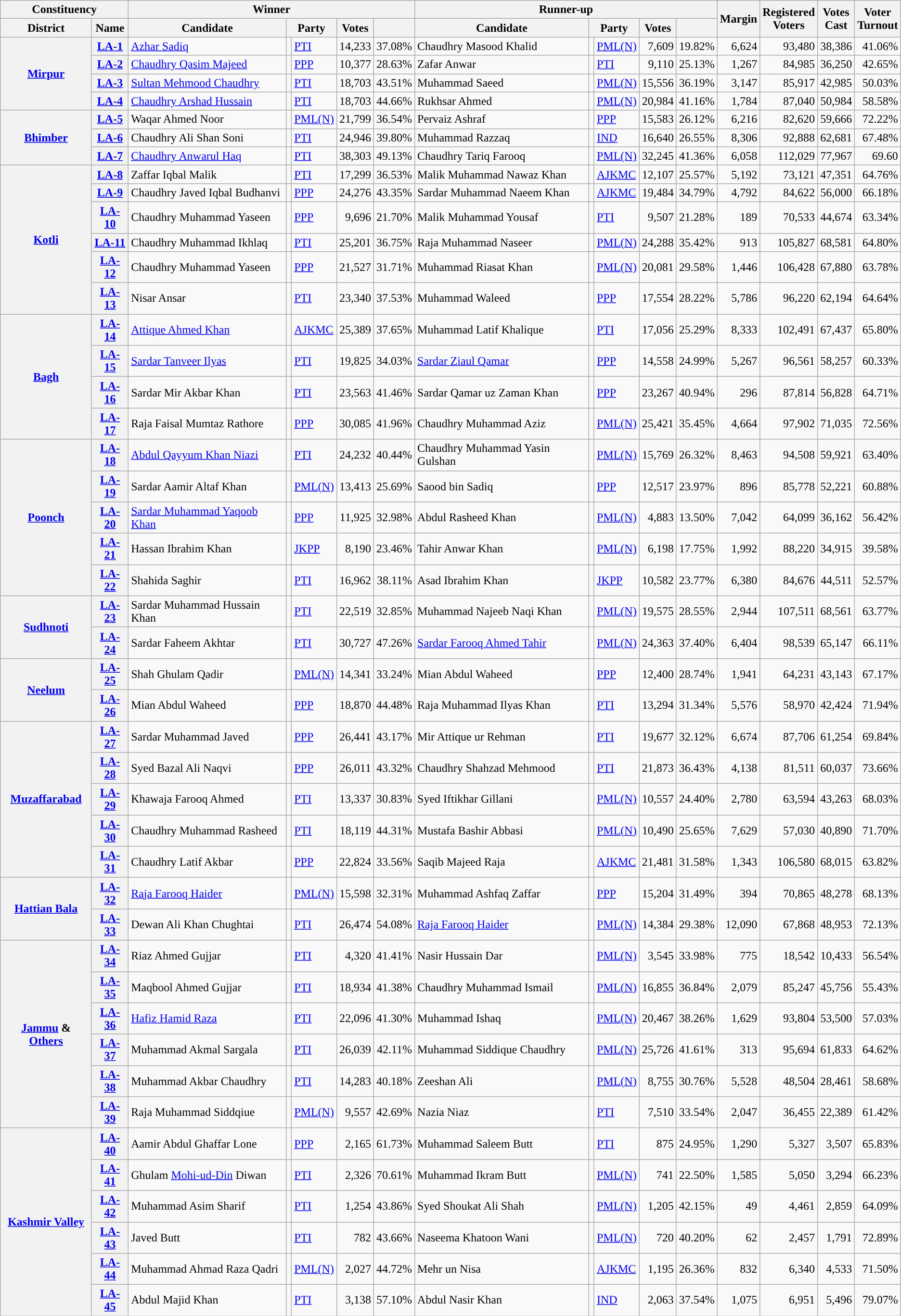<table class="wikitable sortable">
<tr>
<th colspan="2">Constituency</th>
<th colspan="5">Winner</th>
<th colspan="5">Runner-up</th>
<th rowspan="2" data-sort-type="number">Margin</th>
<th rowspan="2" data-sort-type="number">Registered<br>Voters</th>
<th rowspan="2" data-sort-type="number">Votes<br>Cast</th>
<th rowspan="2" data-sort-type="number">Voter<br>Turnout</th>
</tr>
<tr>
<th>District</th>
<th>Name</th>
<th>Candidate</th>
<th colspan="2">Party</th>
<th data-sort-type="number">Votes</th>
<th data-sort-type="number"></th>
<th>Candidate</th>
<th colspan="2">Party</th>
<th data-sort-type="number">Votes</th>
<th data-sort-type="number"></th>
</tr>
<tr>
<th rowspan="4"><a href='#'>Mirpur</a></th>
<th><a href='#'>LA-1</a></th>
<td><a href='#'>Azhar Sadiq</a></td>
<td></td>
<td><a href='#'>PTI</a></td>
<td align="right">14,233</td>
<td align="right">37.08%</td>
<td>Chaudhry Masood Khalid</td>
<td></td>
<td><a href='#'>PML(N)</a></td>
<td align="right">7,609</td>
<td align="right">19.82%</td>
<td align="right">6,624</td>
<td align="right">93,480</td>
<td align="right">38,386</td>
<td align="right">41.06%</td>
</tr>
<tr>
<th><a href='#'>LA-2</a></th>
<td><a href='#'>Chaudhry Qasim Majeed</a></td>
<td></td>
<td><a href='#'>PPP</a></td>
<td align="right">10,377</td>
<td align="right">28.63%</td>
<td>Zafar Anwar</td>
<td></td>
<td><a href='#'>PTI</a></td>
<td align="right">9,110</td>
<td align="right">25.13%</td>
<td align="right">1,267</td>
<td align="right">84,985</td>
<td align="right">36,250</td>
<td align="right">42.65%</td>
</tr>
<tr>
<th><a href='#'>LA-3</a></th>
<td><a href='#'>Sultan Mehmood Chaudhry</a></td>
<td></td>
<td><a href='#'>PTI</a></td>
<td align="right">18,703</td>
<td align="right">43.51%</td>
<td>Muhammad Saeed</td>
<td></td>
<td><a href='#'>PML(N)</a></td>
<td align="right">15,556</td>
<td align="right">36.19%</td>
<td align="right">3,147</td>
<td align="right">85,917</td>
<td align="right">42,985</td>
<td align="right">50.03%</td>
</tr>
<tr>
<th><a href='#'>LA-4</a></th>
<td><a href='#'>Chaudhry Arshad Hussain</a></td>
<td></td>
<td><a href='#'>PTI</a></td>
<td align="right">18,703</td>
<td align="right">44.66%</td>
<td>Rukhsar Ahmed</td>
<td></td>
<td><a href='#'>PML(N)</a></td>
<td align="right">20,984</td>
<td align="right">41.16%</td>
<td align="right">1,784</td>
<td align="right">87,040</td>
<td align="right">50,984</td>
<td align="right">58.58%</td>
</tr>
<tr>
<th rowspan="3"><a href='#'>Bhimber</a></th>
<th><a href='#'>LA-5</a></th>
<td>Waqar Ahmed Noor</td>
<td></td>
<td><a href='#'>PML(N)</a></td>
<td align="right">21,799</td>
<td align="right">36.54%</td>
<td>Pervaiz Ashraf</td>
<td></td>
<td><a href='#'>PPP</a></td>
<td align="right">15,583</td>
<td align="right">26.12%</td>
<td align="right">6,216</td>
<td align="right">82,620</td>
<td align="right">59,666</td>
<td align="right">72.22%</td>
</tr>
<tr>
<th><a href='#'>LA-6</a></th>
<td>Chaudhry Ali Shan Soni</td>
<td></td>
<td><a href='#'>PTI</a></td>
<td align="right">24,946</td>
<td align="right">39.80%</td>
<td>Muhammad Razzaq</td>
<td></td>
<td><a href='#'>IND</a></td>
<td align="right">16,640</td>
<td align="right">26.55%</td>
<td align="right">8,306</td>
<td align="right">92,888</td>
<td align="right">62,681</td>
<td align="right">67.48%</td>
</tr>
<tr>
<th><a href='#'>LA-7</a></th>
<td><a href='#'>Chaudhry Anwarul Haq</a></td>
<td></td>
<td><a href='#'>PTI</a></td>
<td align="right">38,303</td>
<td align="right">49.13%</td>
<td>Chaudhry Tariq Farooq</td>
<td></td>
<td><a href='#'>PML(N)</a></td>
<td align="right">32,245</td>
<td align="right">41.36%</td>
<td align="right">6,058</td>
<td align="right">112,029</td>
<td align="right">77,967</td>
<td align="right">69.60</td>
</tr>
<tr>
<th rowspan="6"><a href='#'>Kotli</a></th>
<th><a href='#'>LA-8</a></th>
<td>Zaffar Iqbal Malik</td>
<td></td>
<td><a href='#'>PTI</a></td>
<td align="right">17,299</td>
<td align="right">36.53%</td>
<td>Malik Muhammad Nawaz Khan</td>
<td></td>
<td><a href='#'>AJKMC</a></td>
<td align="right">12,107</td>
<td align="right">25.57%</td>
<td align="right">5,192</td>
<td align="right">73,121</td>
<td align="right">47,351</td>
<td align="right">64.76%</td>
</tr>
<tr>
<th><a href='#'>LA-9</a></th>
<td>Chaudhry Javed Iqbal Budhanvi</td>
<td></td>
<td><a href='#'>PPP</a></td>
<td align="right">24,276</td>
<td align="right">43.35%</td>
<td>Sardar Muhammad Naeem Khan</td>
<td></td>
<td><a href='#'>AJKMC</a></td>
<td align="right">19,484</td>
<td align="right">34.79%</td>
<td align="right">4,792</td>
<td align="right">84,622</td>
<td align="right">56,000</td>
<td align="right">66.18%</td>
</tr>
<tr>
<th><a href='#'>LA-10</a></th>
<td>Chaudhry Muhammad Yaseen</td>
<td></td>
<td><a href='#'>PPP</a></td>
<td align="right">9,696</td>
<td align="right">21.70%</td>
<td>Malik Muhammad Yousaf</td>
<td></td>
<td><a href='#'>PTI</a></td>
<td align="right">9,507</td>
<td align="right">21.28%</td>
<td align="right">189</td>
<td align="right">70,533</td>
<td align="right">44,674</td>
<td align="right">63.34%</td>
</tr>
<tr>
<th><a href='#'>LA-11</a></th>
<td>Chaudhry Muhammad Ikhlaq</td>
<td></td>
<td><a href='#'>PTI</a></td>
<td align="right">25,201</td>
<td align="right">36.75%</td>
<td>Raja Muhammad Naseer</td>
<td></td>
<td><a href='#'>PML(N)</a></td>
<td align="right">24,288</td>
<td align="right">35.42%</td>
<td align="right">913</td>
<td align="right">105,827</td>
<td align="right">68,581</td>
<td align="right">64.80%</td>
</tr>
<tr>
<th><a href='#'>LA-12</a></th>
<td>Chaudhry Muhammad Yaseen</td>
<td></td>
<td><a href='#'>PPP</a></td>
<td align="right">21,527</td>
<td align="right">31.71%</td>
<td>Muhammad Riasat Khan</td>
<td></td>
<td><a href='#'>PML(N)</a></td>
<td align="right">20,081</td>
<td align="right">29.58%</td>
<td align="right">1,446</td>
<td align="right">106,428</td>
<td align="right">67,880</td>
<td align="right">63.78%</td>
</tr>
<tr>
<th><a href='#'>LA-13</a></th>
<td>Nisar Ansar</td>
<td></td>
<td><a href='#'>PTI</a></td>
<td align="right">23,340</td>
<td align="right">37.53%</td>
<td>Muhammad Waleed</td>
<td></td>
<td><a href='#'>PPP</a></td>
<td align="right">17,554</td>
<td align="right">28.22%</td>
<td align="right">5,786</td>
<td align="right">96,220</td>
<td align="right">62,194</td>
<td align="right">64.64%</td>
</tr>
<tr>
<th rowspan="4"><a href='#'>Bagh</a></th>
<th><a href='#'>LA-14</a></th>
<td><a href='#'>Attique Ahmed Khan</a></td>
<td></td>
<td><a href='#'>AJKMC</a></td>
<td align="right">25,389</td>
<td align="right">37.65%</td>
<td>Muhammad Latif Khalique</td>
<td></td>
<td><a href='#'>PTI</a></td>
<td align="right">17,056</td>
<td align="right">25.29%</td>
<td align="right">8,333</td>
<td align="right">102,491</td>
<td align="right">67,437</td>
<td align="right">65.80%</td>
</tr>
<tr>
<th><a href='#'>LA-15</a></th>
<td><a href='#'>Sardar Tanveer Ilyas</a></td>
<td></td>
<td><a href='#'>PTI</a></td>
<td align="right">19,825</td>
<td align="right">34.03%</td>
<td><a href='#'>Sardar Ziaul Qamar</a></td>
<td></td>
<td><a href='#'>PPP</a></td>
<td align="right">14,558</td>
<td align="right">24.99%</td>
<td align="right">5,267</td>
<td align="right">96,561</td>
<td align="right">58,257</td>
<td align="right">60.33%</td>
</tr>
<tr>
<th><a href='#'>LA-16</a></th>
<td>Sardar Mir Akbar Khan</td>
<td></td>
<td><a href='#'>PTI</a></td>
<td align="right">23,563</td>
<td align="right">41.46%</td>
<td>Sardar Qamar uz Zaman Khan</td>
<td></td>
<td><a href='#'>PPP</a></td>
<td align="right">23,267</td>
<td align="right">40.94%</td>
<td align="right">296</td>
<td align="right">87,814</td>
<td align="right">56,828</td>
<td align="right">64.71%</td>
</tr>
<tr>
<th><a href='#'>LA-17</a></th>
<td>Raja Faisal Mumtaz Rathore</td>
<td></td>
<td><a href='#'>PPP</a></td>
<td align="right">30,085</td>
<td align="right">41.96%</td>
<td>Chaudhry Muhammad Aziz</td>
<td></td>
<td><a href='#'>PML(N)</a></td>
<td align="right">25,421</td>
<td align="right">35.45%</td>
<td align="right">4,664</td>
<td align="right">97,902</td>
<td align="right">71,035</td>
<td align="right">72.56%</td>
</tr>
<tr>
<th rowspan="5"><a href='#'>Poonch</a></th>
<th><a href='#'>LA-18</a></th>
<td><a href='#'>Abdul Qayyum Khan Niazi</a></td>
<td></td>
<td><a href='#'>PTI</a></td>
<td align="right">24,232</td>
<td align="right">40.44%</td>
<td>Chaudhry Muhammad Yasin Gulshan</td>
<td></td>
<td><a href='#'>PML(N)</a></td>
<td align="right">15,769</td>
<td align="right">26.32%</td>
<td align="right">8,463</td>
<td align="right">94,508</td>
<td align="right">59,921</td>
<td align="right">63.40%</td>
</tr>
<tr>
<th><a href='#'>LA-19</a></th>
<td>Sardar Aamir Altaf Khan</td>
<td></td>
<td><a href='#'>PML(N)</a></td>
<td align="right">13,413</td>
<td align="right">25.69%</td>
<td>Saood bin Sadiq</td>
<td></td>
<td><a href='#'>PPP</a></td>
<td align="right">12,517</td>
<td align="right">23.97%</td>
<td align="right">896</td>
<td align="right">85,778</td>
<td align="right">52,221</td>
<td align="right">60.88%</td>
</tr>
<tr>
<th><a href='#'>LA-20</a></th>
<td><a href='#'>Sardar Muhammad Yaqoob Khan</a></td>
<td></td>
<td><a href='#'>PPP</a></td>
<td align="right">11,925</td>
<td align="right">32.98%</td>
<td>Abdul Rasheed Khan</td>
<td></td>
<td><a href='#'>PML(N)</a></td>
<td align="right">4,883</td>
<td align="right">13.50%</td>
<td align="right">7,042</td>
<td align="right">64,099</td>
<td align="right">36,162</td>
<td align="right">56.42%</td>
</tr>
<tr>
<th><a href='#'>LA-21</a></th>
<td>Hassan Ibrahim Khan</td>
<td></td>
<td><a href='#'>JKPP</a></td>
<td align="right">8,190</td>
<td align="right">23.46%</td>
<td>Tahir Anwar Khan</td>
<td></td>
<td><a href='#'>PML(N)</a></td>
<td align="right">6,198</td>
<td align="right">17.75%</td>
<td align="right">1,992</td>
<td align="right">88,220</td>
<td align="right">34,915</td>
<td align="right">39.58%</td>
</tr>
<tr>
<th><a href='#'>LA-22</a></th>
<td>Shahida Saghir</td>
<td></td>
<td><a href='#'>PTI</a></td>
<td align="right">16,962</td>
<td align="right">38.11%</td>
<td>Asad Ibrahim Khan</td>
<td></td>
<td><a href='#'>JKPP</a></td>
<td align="right">10,582</td>
<td align="right">23.77%</td>
<td align="right">6,380</td>
<td align="right">84,676</td>
<td align="right">44,511</td>
<td align="right">52.57%</td>
</tr>
<tr>
<th rowspan="2"><a href='#'>Sudhnoti</a></th>
<th><a href='#'>LA-23</a></th>
<td>Sardar Muhammad Hussain Khan</td>
<td></td>
<td><a href='#'>PTI</a></td>
<td align="right">22,519</td>
<td align="right">32.85%</td>
<td>Muhammad Najeeb Naqi Khan</td>
<td></td>
<td><a href='#'>PML(N)</a></td>
<td align="right">19,575</td>
<td align="right">28.55%</td>
<td align="right">2,944</td>
<td align="right">107,511</td>
<td align="right">68,561</td>
<td align="right">63.77%</td>
</tr>
<tr>
<th><a href='#'>LA-24</a></th>
<td>Sardar Faheem Akhtar</td>
<td></td>
<td><a href='#'>PTI</a></td>
<td align="right">30,727</td>
<td align="right">47.26%</td>
<td><a href='#'>Sardar Farooq Ahmed Tahir</a></td>
<td></td>
<td><a href='#'>PML(N)</a></td>
<td align="right">24,363</td>
<td align="right">37.40%</td>
<td align="right">6,404</td>
<td align="right">98,539</td>
<td align="right">65,147</td>
<td align="right">66.11%</td>
</tr>
<tr>
<th rowspan="2"><a href='#'>Neelum</a></th>
<th><a href='#'>LA-25</a></th>
<td>Shah Ghulam Qadir</td>
<td></td>
<td><a href='#'>PML(N)</a></td>
<td align="right">14,341</td>
<td align="right">33.24%</td>
<td>Mian Abdul Waheed</td>
<td></td>
<td><a href='#'>PPP</a></td>
<td align="right">12,400</td>
<td align="right">28.74%</td>
<td align="right">1,941</td>
<td align="right">64,231</td>
<td align="right">43,143</td>
<td align="right">67.17%</td>
</tr>
<tr>
<th><a href='#'>LA-26</a></th>
<td>Mian Abdul Waheed</td>
<td></td>
<td><a href='#'>PPP</a></td>
<td align="right">18,870</td>
<td align="right">44.48%</td>
<td>Raja Muhammad Ilyas Khan</td>
<td></td>
<td><a href='#'>PTI</a></td>
<td align="right">13,294</td>
<td align="right">31.34%</td>
<td align="right">5,576</td>
<td align="right">58,970</td>
<td align="right">42,424</td>
<td align="right">71.94%</td>
</tr>
<tr>
<th rowspan="5"><a href='#'>Muzaffarabad</a></th>
<th><a href='#'>LA-27</a></th>
<td>Sardar Muhammad Javed</td>
<td></td>
<td><a href='#'>PPP</a></td>
<td align="right">26,441</td>
<td align="right">43.17%</td>
<td>Mir Attique ur Rehman</td>
<td></td>
<td><a href='#'>PTI</a></td>
<td align="right">19,677</td>
<td align="right">32.12%</td>
<td align="right">6,674</td>
<td align="right">87,706</td>
<td align="right">61,254</td>
<td align="right">69.84%</td>
</tr>
<tr>
<th><a href='#'>LA-28</a></th>
<td>Syed Bazal Ali Naqvi</td>
<td></td>
<td><a href='#'>PPP</a></td>
<td align="right">26,011</td>
<td align="right">43.32%</td>
<td>Chaudhry Shahzad Mehmood</td>
<td></td>
<td><a href='#'>PTI</a></td>
<td align="right">21,873</td>
<td align="right">36.43%</td>
<td align="right">4,138</td>
<td align="right">81,511</td>
<td align="right">60,037</td>
<td align="right">73.66%</td>
</tr>
<tr>
<th><a href='#'>LA-29</a></th>
<td>Khawaja Farooq Ahmed</td>
<td></td>
<td><a href='#'>PTI</a></td>
<td align="right">13,337</td>
<td align="right">30.83%</td>
<td>Syed Iftikhar Gillani</td>
<td></td>
<td><a href='#'>PML(N)</a></td>
<td align="right">10,557</td>
<td align="right">24.40%</td>
<td align="right">2,780</td>
<td align="right">63,594</td>
<td align="right">43,263</td>
<td align="right">68.03%</td>
</tr>
<tr>
<th><a href='#'>LA-30</a></th>
<td>Chaudhry Muhammad Rasheed</td>
<td></td>
<td><a href='#'>PTI</a></td>
<td align="right">18,119</td>
<td align="right">44.31%</td>
<td>Mustafa Bashir Abbasi</td>
<td></td>
<td><a href='#'>PML(N)</a></td>
<td align="right">10,490</td>
<td align="right">25.65%</td>
<td align="right">7,629</td>
<td align="right">57,030</td>
<td align="right">40,890</td>
<td align="right">71.70%</td>
</tr>
<tr>
<th><a href='#'>LA-31</a></th>
<td>Chaudhry Latif Akbar</td>
<td></td>
<td><a href='#'>PPP</a></td>
<td align="right">22,824</td>
<td align="right">33.56%</td>
<td>Saqib Majeed Raja</td>
<td></td>
<td><a href='#'>AJKMC</a></td>
<td align="right">21,481</td>
<td align="right">31.58%</td>
<td align="right">1,343</td>
<td align="right">106,580</td>
<td align="right">68,015</td>
<td align="right">63.82%</td>
</tr>
<tr>
<th rowspan="2"><a href='#'>Hattian Bala</a></th>
<th><a href='#'>LA-32</a></th>
<td><a href='#'>Raja Farooq Haider</a></td>
<td></td>
<td><a href='#'>PML(N)</a></td>
<td align="right">15,598</td>
<td align="right">32.31%</td>
<td>Muhammad Ashfaq Zaffar</td>
<td></td>
<td><a href='#'>PPP</a></td>
<td align="right">15,204</td>
<td align="right">31.49%</td>
<td align="right">394</td>
<td align="right">70,865</td>
<td align="right">48,278</td>
<td align="right">68.13%</td>
</tr>
<tr>
<th><a href='#'>LA-33</a></th>
<td>Dewan Ali Khan Chughtai</td>
<td></td>
<td><a href='#'>PTI</a></td>
<td align="right">26,474</td>
<td align="right">54.08%</td>
<td><a href='#'>Raja Farooq Haider</a></td>
<td></td>
<td><a href='#'>PML(N)</a></td>
<td align="right">14,384</td>
<td align="right">29.38%</td>
<td align="right">12,090</td>
<td align="right">67,868</td>
<td align="right">48,953</td>
<td align="right">72.13%</td>
</tr>
<tr>
<th rowspan="6"><a href='#'>Jammu</a> & <a href='#'>Others</a></th>
<th><a href='#'>LA-34</a></th>
<td>Riaz Ahmed Gujjar</td>
<td></td>
<td><a href='#'>PTI</a></td>
<td align="right">4,320</td>
<td align="right">41.41%</td>
<td>Nasir Hussain Dar</td>
<td></td>
<td><a href='#'>PML(N)</a></td>
<td align="right">3,545</td>
<td align="right">33.98%</td>
<td align="right">775</td>
<td align="right">18,542</td>
<td align="right">10,433</td>
<td align="right">56.54%</td>
</tr>
<tr>
<th><a href='#'>LA-35</a></th>
<td>Maqbool Ahmed Gujjar</td>
<td></td>
<td><a href='#'>PTI</a></td>
<td align="right">18,934</td>
<td align="right">41.38%</td>
<td>Chaudhry Muhammad Ismail</td>
<td></td>
<td><a href='#'>PML(N)</a></td>
<td align="right">16,855</td>
<td align="right">36.84%</td>
<td align="right">2,079</td>
<td align="right">85,247</td>
<td align="right">45,756</td>
<td align="right">55.43%</td>
</tr>
<tr>
<th><a href='#'>LA-36</a></th>
<td><a href='#'>Hafiz Hamid Raza</a></td>
<td></td>
<td><a href='#'>PTI</a></td>
<td align="right">22,096</td>
<td align="right">41.30%</td>
<td>Muhammad Ishaq</td>
<td></td>
<td><a href='#'>PML(N)</a></td>
<td align="right">20,467</td>
<td align="right">38.26%</td>
<td align="right">1,629</td>
<td align="right">93,804</td>
<td align="right">53,500</td>
<td align="right">57.03%</td>
</tr>
<tr>
<th><a href='#'>LA-37</a></th>
<td>Muhammad Akmal Sargala</td>
<td></td>
<td><a href='#'>PTI</a></td>
<td align="right">26,039</td>
<td align="right">42.11%</td>
<td>Muhammad Siddique Chaudhry</td>
<td></td>
<td><a href='#'>PML(N)</a></td>
<td align="right">25,726</td>
<td align="right">41.61%</td>
<td align="right">313</td>
<td align="right">95,694</td>
<td align="right">61,833</td>
<td align="right">64.62%</td>
</tr>
<tr>
<th><a href='#'>LA-38</a></th>
<td>Muhammad Akbar Chaudhry</td>
<td></td>
<td><a href='#'>PTI</a></td>
<td align="right">14,283</td>
<td align="right">40.18%</td>
<td>Zeeshan Ali</td>
<td></td>
<td><a href='#'>PML(N)</a></td>
<td align="right">8,755</td>
<td align="right">30.76%</td>
<td align="right">5,528</td>
<td align="right">48,504</td>
<td align="right">28,461</td>
<td align="right">58.68%</td>
</tr>
<tr>
<th><a href='#'>LA-39</a></th>
<td>Raja Muhammad Siddqiue</td>
<td></td>
<td><a href='#'>PML(N)</a></td>
<td align="right">9,557</td>
<td align="right">42.69%</td>
<td>Nazia Niaz</td>
<td></td>
<td><a href='#'>PTI</a></td>
<td align="right">7,510</td>
<td align="right">33.54%</td>
<td align="right">2,047</td>
<td align="right">36,455</td>
<td align="right">22,389</td>
<td align="right">61.42%</td>
</tr>
<tr>
<th rowspan="6"><a href='#'>Kashmir Valley</a></th>
<th><a href='#'>LA-40</a></th>
<td>Aamir Abdul Ghaffar Lone</td>
<td></td>
<td><a href='#'>PPP</a></td>
<td align="right">2,165</td>
<td align="right">61.73%</td>
<td>Muhammad Saleem Butt</td>
<td></td>
<td><a href='#'>PTI</a></td>
<td align="right">875</td>
<td align="right">24.95%</td>
<td align="right">1,290</td>
<td align="right">5,327</td>
<td align="right">3,507</td>
<td align="right">65.83%</td>
</tr>
<tr>
<th><a href='#'>LA-41</a></th>
<td>Ghulam <a href='#'>Mohi-ud-Din</a> Diwan</td>
<td></td>
<td><a href='#'>PTI</a></td>
<td align="right">2,326</td>
<td align="right">70.61%</td>
<td>Muhammad Ikram Butt</td>
<td></td>
<td><a href='#'>PML(N)</a></td>
<td align="right">741</td>
<td align="right">22.50%</td>
<td align="right">1,585</td>
<td align="right">5,050</td>
<td align="right">3,294</td>
<td align="right">66.23%</td>
</tr>
<tr>
<th><a href='#'>LA-42</a></th>
<td>Muhammad Asim Sharif</td>
<td></td>
<td><a href='#'>PTI</a></td>
<td align="right">1,254</td>
<td align="right">43.86%</td>
<td>Syed Shoukat Ali Shah</td>
<td></td>
<td><a href='#'>PML(N)</a></td>
<td align="right">1,205</td>
<td align="right">42.15%</td>
<td align="right">49</td>
<td align="right">4,461</td>
<td align="right">2,859</td>
<td align="right">64.09%</td>
</tr>
<tr>
<th><a href='#'>LA-43</a></th>
<td>Javed Butt</td>
<td></td>
<td><a href='#'>PTI</a></td>
<td align="right">782</td>
<td align="right">43.66%</td>
<td>Naseema Khatoon Wani</td>
<td></td>
<td><a href='#'>PML(N)</a></td>
<td align="right">720</td>
<td align="right">40.20%</td>
<td align="right">62</td>
<td align="right">2,457</td>
<td align="right">1,791</td>
<td align="right">72.89%</td>
</tr>
<tr>
<th><a href='#'>LA-44</a></th>
<td>Muhammad Ahmad Raza Qadri</td>
<td></td>
<td><a href='#'>PML(N)</a></td>
<td align="right">2,027</td>
<td align="right">44.72%</td>
<td>Mehr un Nisa</td>
<td></td>
<td><a href='#'>AJKMC</a></td>
<td align="right">1,195</td>
<td align="right">26.36%</td>
<td align="right">832</td>
<td align="right">6,340</td>
<td align="right">4,533</td>
<td align="right">71.50%</td>
</tr>
<tr>
<th><a href='#'>LA-45</a></th>
<td>Abdul Majid Khan</td>
<td></td>
<td><a href='#'>PTI</a></td>
<td align="right">3,138</td>
<td align="right">57.10%</td>
<td>Abdul Nasir Khan</td>
<td></td>
<td><a href='#'>IND</a></td>
<td align="right">2,063</td>
<td align="right">37.54%</td>
<td align="right">1,075</td>
<td align="right">6,951</td>
<td align="right">5,496</td>
<td align="right">79.07%</td>
</tr>
</table>
